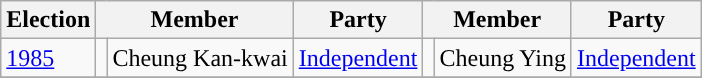<table class="wikitable">
<tr>
<th>Election</th>
<th colspan="2">Member</th>
<th>Party</th>
<th colspan="2">Member</th>
<th>Party</th>
</tr>
<tr>
<td><a href='#'>1985</a></td>
<td style="background-color: "></td>
<td>Cheung Kan-kwai</td>
<td><a href='#'>Independent</a></td>
<td style="background-color: "></td>
<td>Cheung Ying</td>
<td><a href='#'>Independent</a></td>
</tr>
<tr>
</tr>
</table>
